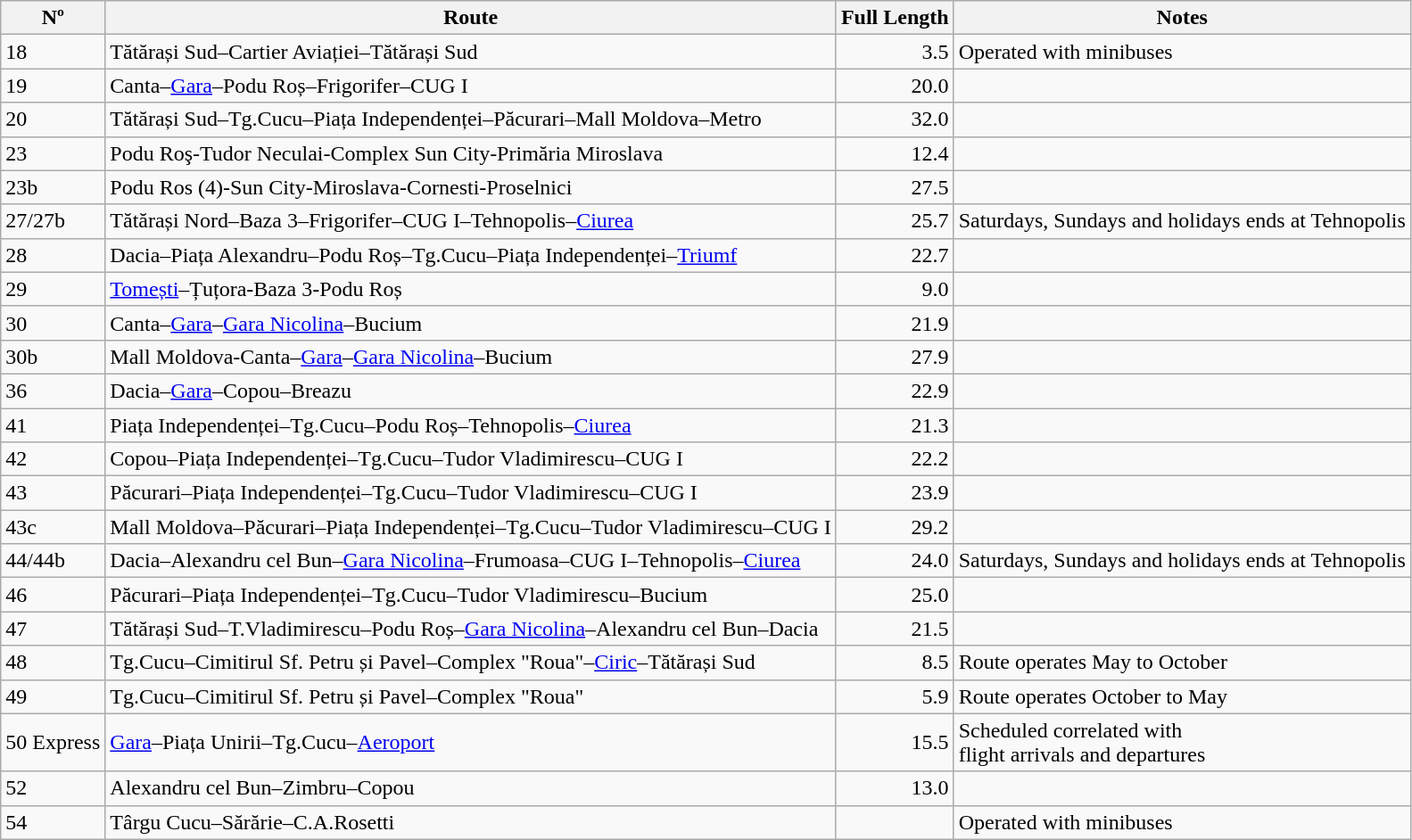<table class="wikitable sortable">
<tr>
<th>Nº</th>
<th>Route</th>
<th>Full Length</th>
<th class="unsortable">Notes</th>
</tr>
<tr>
<td>18</td>
<td>Tătărași Sud–Cartier Aviației–Tătărași Sud</td>
<td align=right><span>3.5</span></td>
<td>Operated with minibuses</td>
</tr>
<tr>
<td>19</td>
<td>Canta–<a href='#'>Gara</a>–Podu Roș–Frigorifer–CUG I</td>
<td align=right><span>20.0</span></td>
<td></td>
</tr>
<tr>
<td>20</td>
<td>Tătărași Sud–Tg.Cucu–Piața Independenței–Păcurari–Mall Moldova–Metro</td>
<td align=right><span>32.0</span></td>
<td></td>
</tr>
<tr>
<td>23</td>
<td>Podu Roş-Tudor Neculai-Complex Sun City-Primăria Miroslava</td>
<td align=right><span>12.4</span></td>
<td></td>
</tr>
<tr>
<td>23b</td>
<td>Podu Ros (4)-Sun City-Miroslava-Cornesti-Proselnici</td>
<td align=right><span>27.5</span></td>
<td></td>
</tr>
<tr>
<td>27/27b</td>
<td>Tătărași Nord–Baza 3–Frigorifer–CUG I–Tehnopolis–<a href='#'>Ciurea</a></td>
<td align=right><span>25.7</span></td>
<td>Saturdays, Sundays and holidays ends at Tehnopolis</td>
</tr>
<tr>
<td>28</td>
<td>Dacia–Piața Alexandru–Podu Roș–Tg.Cucu–Piața Independenței–<a href='#'>Triumf</a></td>
<td align=right><span>22.7</span></td>
<td></td>
</tr>
<tr>
<td>29</td>
<td><a href='#'>Tomești</a>–Țuțora-Baza 3-Podu Roș</td>
<td align=right><span>9.0</span></td>
<td></td>
</tr>
<tr>
<td>30</td>
<td>Canta–<a href='#'>Gara</a>–<a href='#'>Gara Nicolina</a>–Bucium</td>
<td align=right><span>21.9</span></td>
<td></td>
</tr>
<tr>
<td>30b</td>
<td>Mall Moldova-Canta–<a href='#'>Gara</a>–<a href='#'>Gara Nicolina</a>–Bucium</td>
<td align=right><span>27.9</span></td>
<td></td>
</tr>
<tr>
<td>36</td>
<td>Dacia–<a href='#'>Gara</a>–Copou–Breazu</td>
<td align=right><span>22.9</span></td>
<td></td>
</tr>
<tr>
<td>41</td>
<td>Piața Independenței–Tg.Cucu–Podu Roș–Tehnopolis–<a href='#'>Ciurea</a></td>
<td align=right><span>21.3</span></td>
<td></td>
</tr>
<tr>
<td>42</td>
<td>Copou–Piața Independenței–Tg.Cucu–Tudor Vladimirescu–CUG I</td>
<td align=right><span>22.2</span></td>
<td></td>
</tr>
<tr>
<td>43</td>
<td>Păcurari–Piața Independenței–Tg.Cucu–Tudor Vladimirescu–CUG I</td>
<td align=right><span>23.9</span></td>
<td></td>
</tr>
<tr>
<td>43c</td>
<td>Mall Moldova–Păcurari–Piața Independenței–Tg.Cucu–Tudor Vladimirescu–CUG I</td>
<td align=right><span>29.2</span></td>
<td></td>
</tr>
<tr>
<td>44/44b</td>
<td>Dacia–Alexandru cel Bun–<a href='#'>Gara Nicolina</a>–Frumoasa–CUG I–Tehnopolis–<a href='#'>Ciurea</a></td>
<td align=right><span>24.0</span></td>
<td>Saturdays, Sundays and holidays ends at Tehnopolis</td>
</tr>
<tr>
<td>46</td>
<td>Păcurari–Piața Independenței–Tg.Cucu–Tudor Vladimirescu–Bucium</td>
<td align=right><span>25.0</span></td>
<td></td>
</tr>
<tr>
<td>47</td>
<td>Tătărași Sud–T.Vladimirescu–Podu Roș–<a href='#'>Gara Nicolina</a>–Alexandru cel Bun–Dacia</td>
<td align=right><span>21.5</span></td>
<td></td>
</tr>
<tr>
<td>48</td>
<td>Tg.Cucu–Cimitirul Sf. Petru și Pavel–Complex "Roua"–<a href='#'>Ciric</a>–Tătărași Sud</td>
<td align=right><span>8.5</span></td>
<td>Route operates May to October<br></td>
</tr>
<tr>
<td>49</td>
<td>Tg.Cucu–Cimitirul Sf. Petru și Pavel–Complex "Roua"</td>
<td align=right><span>5.9</span></td>
<td>Route operates October to May</td>
</tr>
<tr>
<td>50 Express</td>
<td><a href='#'>Gara</a>–Piața Unirii–Tg.Cucu–<a href='#'>Aeroport</a></td>
<td align=right><span>15.5</span></td>
<td>Scheduled correlated with<br>flight arrivals and departures</td>
</tr>
<tr>
<td>52</td>
<td>Alexandru cel Bun–Zimbru–Copou</td>
<td align="right"><span>13.0</span></td>
<td></td>
</tr>
<tr>
<td>54</td>
<td>Târgu Cucu–Sărărie–C.A.Rosetti</td>
<td></td>
<td>Operated with minibuses</td>
</tr>
</table>
